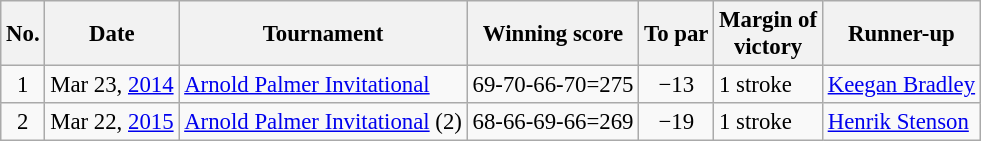<table class="wikitable" style="font-size:95%;">
<tr>
<th>No.</th>
<th>Date</th>
<th>Tournament</th>
<th>Winning score</th>
<th>To par</th>
<th>Margin of<br>victory</th>
<th>Runner-up</th>
</tr>
<tr>
<td align=center>1</td>
<td>Mar 23, <a href='#'>2014</a></td>
<td><a href='#'>Arnold Palmer Invitational</a></td>
<td>69-70-66-70=275</td>
<td align=center>−13</td>
<td>1 stroke</td>
<td> <a href='#'>Keegan Bradley</a></td>
</tr>
<tr>
<td align=center>2</td>
<td>Mar 22, <a href='#'>2015</a></td>
<td><a href='#'>Arnold Palmer Invitational</a> (2)</td>
<td>68-66-69-66=269</td>
<td align=center>−19</td>
<td>1 stroke</td>
<td> <a href='#'>Henrik Stenson</a></td>
</tr>
</table>
